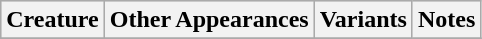<table class="wikitable">
<tr bgcolor="#CCCCCC">
<th>Creature</th>
<th>Other Appearances</th>
<th>Variants</th>
<th>Notes</th>
</tr>
<tr>
</tr>
</table>
